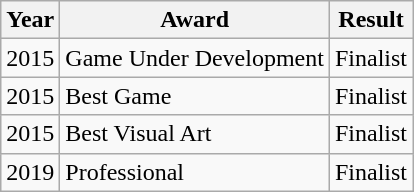<table class="wikitable">
<tr>
<th>Year</th>
<th>Award</th>
<th>Result</th>
</tr>
<tr>
<td>2015</td>
<td>Game Under Development</td>
<td>Finalist</td>
</tr>
<tr>
<td>2015</td>
<td>Best Game</td>
<td>Finalist</td>
</tr>
<tr>
<td>2015</td>
<td>Best Visual Art</td>
<td>Finalist</td>
</tr>
<tr>
<td>2019</td>
<td>Professional</td>
<td>Finalist</td>
</tr>
</table>
